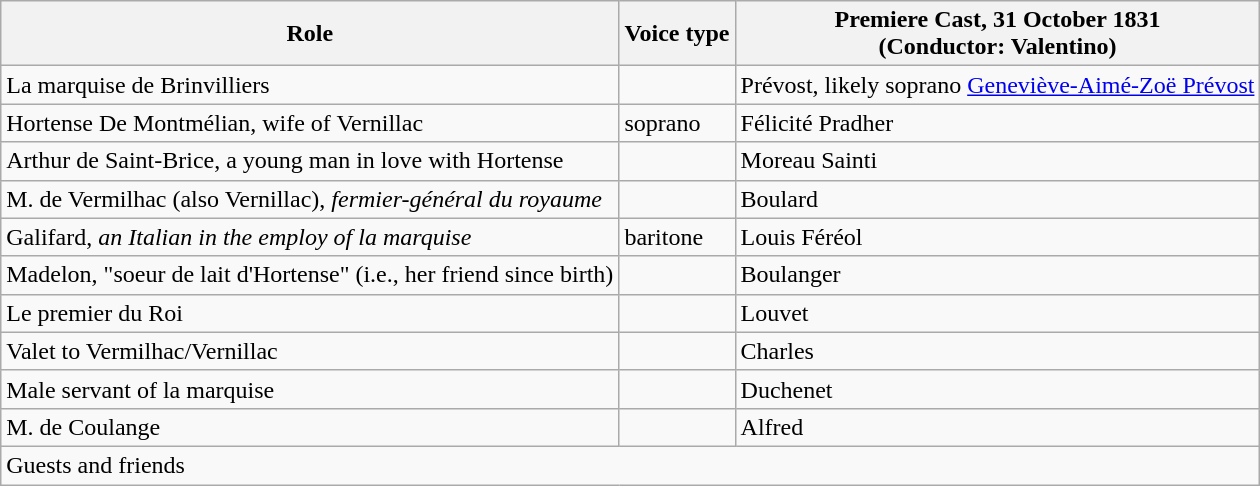<table class="wikitable">
<tr>
<th>Role</th>
<th>Voice type</th>
<th>Premiere Cast, 31 October 1831<br>(Conductor: Valentino)</th>
</tr>
<tr>
<td>La marquise de Brinvilliers</td>
<td></td>
<td>Prévost, likely soprano <a href='#'>Geneviève-Aimé-Zoë Prévost</a></td>
</tr>
<tr>
<td>Hortense De Montmélian, wife of Vernillac</td>
<td>soprano</td>
<td>Félicité Pradher</td>
</tr>
<tr>
<td>Arthur de Saint-Brice, a young man in love with Hortense</td>
<td></td>
<td>Moreau Sainti</td>
</tr>
<tr>
<td>M. de Vermilhac (also Vernillac), <em>fermier-général du royaume</em></td>
<td></td>
<td>Boulard</td>
</tr>
<tr>
<td>Galifard, <em>an Italian in the employ of la marquise</em></td>
<td>baritone</td>
<td>Louis Féréol</td>
</tr>
<tr>
<td>Madelon, "soeur de lait d'Hortense" (i.e., her friend since birth)</td>
<td></td>
<td>Boulanger</td>
</tr>
<tr>
<td>Le premier du Roi</td>
<td></td>
<td>Louvet</td>
</tr>
<tr>
<td>Valet to Vermilhac/Vernillac</td>
<td></td>
<td>Charles</td>
</tr>
<tr>
<td>Male servant of la marquise</td>
<td></td>
<td>Duchenet</td>
</tr>
<tr>
<td>M. de Coulange</td>
<td></td>
<td>Alfred</td>
</tr>
<tr>
<td colspan="3">Guests and friends</td>
</tr>
</table>
